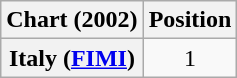<table class="wikitable plainrowheaders" style="text-align:center">
<tr>
<th scope="col">Chart (2002)</th>
<th scope="col">Position</th>
</tr>
<tr>
<th scope="row">Italy (<a href='#'>FIMI</a>)</th>
<td>1</td>
</tr>
</table>
